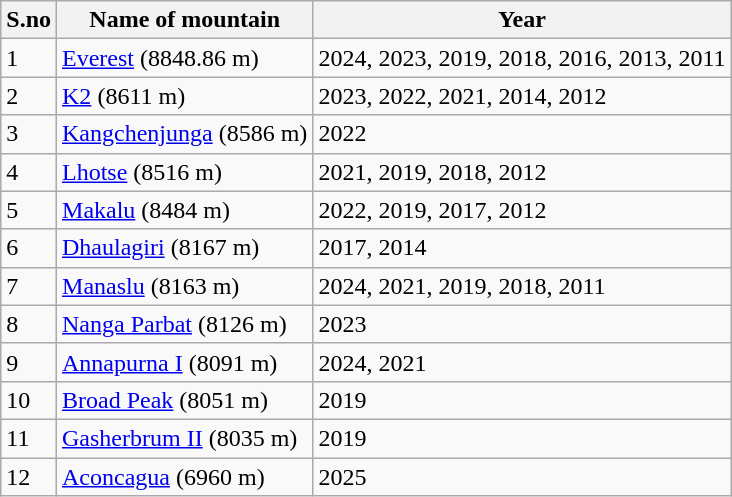<table class="wikitable">
<tr>
<th><strong>S.no</strong></th>
<th><strong>Name of mountain</strong></th>
<th><strong>Year</strong></th>
</tr>
<tr>
<td>1</td>
<td><a href='#'>Everest</a> (8848.86 m)</td>
<td>2024, 2023, 2019, 2018, 2016, 2013, 2011</td>
</tr>
<tr>
<td>2</td>
<td><a href='#'>K2</a> (8611 m)</td>
<td>2023, 2022, 2021, 2014, 2012</td>
</tr>
<tr>
<td>3</td>
<td><a href='#'>Kangchenjunga</a> (8586 m)</td>
<td>2022</td>
</tr>
<tr>
<td>4</td>
<td><a href='#'>Lhotse</a> (8516 m)</td>
<td>2021, 2019, 2018, 2012</td>
</tr>
<tr>
<td>5</td>
<td><a href='#'>Makalu</a> (8484 m)</td>
<td>2022, 2019, 2017, 2012</td>
</tr>
<tr>
<td>6</td>
<td><a href='#'>Dhaulagiri</a> (8167 m)</td>
<td>2017, 2014</td>
</tr>
<tr>
<td>7</td>
<td><a href='#'>Manaslu</a> (8163 m)</td>
<td>2024, 2021, 2019, 2018, 2011</td>
</tr>
<tr>
<td>8</td>
<td><a href='#'>Nanga Parbat</a> (8126 m)</td>
<td>2023</td>
</tr>
<tr>
<td>9</td>
<td><a href='#'>Annapurna I</a> (8091 m)</td>
<td>2024, 2021</td>
</tr>
<tr>
<td>10</td>
<td><a href='#'>Broad Peak</a> (8051 m)</td>
<td>2019</td>
</tr>
<tr>
<td>11</td>
<td><a href='#'>Gasherbrum II</a> (8035 m)</td>
<td>2019</td>
</tr>
<tr>
<td>12</td>
<td><a href='#'>Aconcagua</a> (6960 m)</td>
<td>2025</td>
</tr>
</table>
